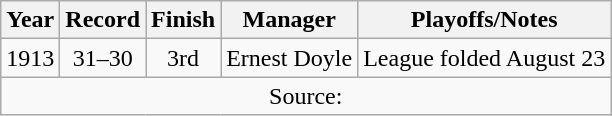<table class="wikitable" style="text-align:center">
<tr>
<th>Year</th>
<th>Record</th>
<th>Finish</th>
<th>Manager</th>
<th>Playoffs/Notes</th>
</tr>
<tr>
<td>1913</td>
<td>31–30</td>
<td>3rd</td>
<td>Ernest Doyle</td>
<td>League folded August 23</td>
</tr>
<tr>
<td colspan="5">Source: </td>
</tr>
</table>
